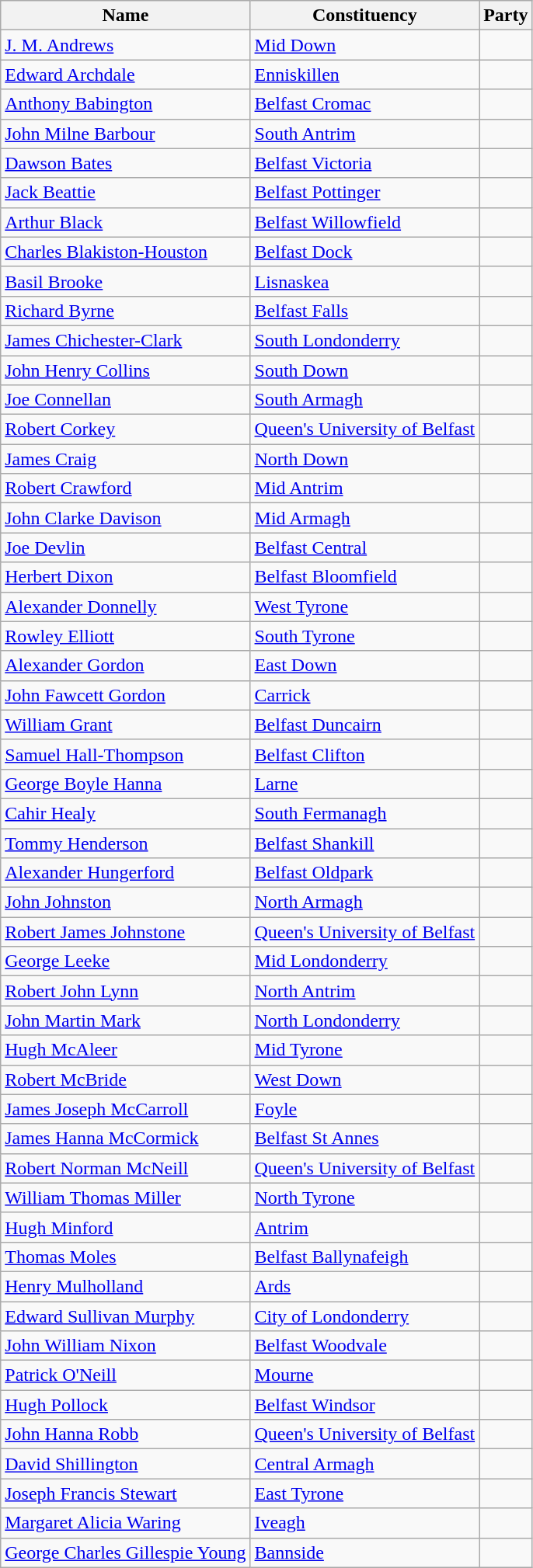<table class="wikitable sortable">
<tr>
<th>Name</th>
<th>Constituency</th>
<th colspan=2>Party</th>
</tr>
<tr>
<td><a href='#'>J. M. Andrews</a></td>
<td><a href='#'>Mid Down</a></td>
<td></td>
</tr>
<tr>
<td><a href='#'>Edward Archdale</a></td>
<td><a href='#'>Enniskillen</a></td>
<td></td>
</tr>
<tr>
<td><a href='#'>Anthony Babington</a></td>
<td><a href='#'>Belfast Cromac</a></td>
<td></td>
</tr>
<tr>
<td><a href='#'>John Milne Barbour</a></td>
<td><a href='#'>South Antrim</a></td>
<td></td>
</tr>
<tr>
<td><a href='#'>Dawson Bates</a></td>
<td><a href='#'>Belfast Victoria</a></td>
<td></td>
</tr>
<tr>
<td><a href='#'>Jack Beattie</a></td>
<td><a href='#'>Belfast Pottinger</a></td>
<td></td>
</tr>
<tr>
<td><a href='#'>Arthur Black</a></td>
<td><a href='#'>Belfast Willowfield</a></td>
<td></td>
</tr>
<tr>
<td><a href='#'>Charles Blakiston-Houston</a></td>
<td><a href='#'>Belfast Dock</a></td>
<td></td>
</tr>
<tr>
<td><a href='#'>Basil Brooke</a></td>
<td><a href='#'>Lisnaskea</a></td>
<td></td>
</tr>
<tr>
<td><a href='#'>Richard Byrne</a></td>
<td><a href='#'>Belfast Falls</a></td>
<td></td>
</tr>
<tr>
<td><a href='#'>James Chichester-Clark</a></td>
<td><a href='#'>South Londonderry</a></td>
<td></td>
</tr>
<tr>
<td><a href='#'>John Henry Collins</a></td>
<td><a href='#'>South Down</a></td>
<td></td>
</tr>
<tr>
<td><a href='#'>Joe Connellan</a></td>
<td><a href='#'>South Armagh</a></td>
<td></td>
</tr>
<tr>
<td><a href='#'>Robert Corkey</a></td>
<td><a href='#'>Queen's University of Belfast</a></td>
<td></td>
</tr>
<tr>
<td><a href='#'>James Craig</a></td>
<td><a href='#'>North Down</a></td>
<td></td>
</tr>
<tr>
<td><a href='#'>Robert Crawford</a></td>
<td><a href='#'>Mid Antrim</a></td>
<td></td>
</tr>
<tr>
<td><a href='#'>John Clarke Davison</a></td>
<td><a href='#'>Mid Armagh</a></td>
<td></td>
</tr>
<tr>
<td><a href='#'>Joe Devlin</a></td>
<td><a href='#'>Belfast Central</a></td>
<td></td>
</tr>
<tr>
<td><a href='#'>Herbert Dixon</a></td>
<td><a href='#'>Belfast Bloomfield</a></td>
<td></td>
</tr>
<tr>
<td><a href='#'>Alexander Donnelly</a></td>
<td><a href='#'>West Tyrone</a></td>
<td></td>
</tr>
<tr>
<td><a href='#'>Rowley Elliott</a></td>
<td><a href='#'>South Tyrone</a></td>
<td></td>
</tr>
<tr>
<td><a href='#'>Alexander Gordon</a></td>
<td><a href='#'>East Down</a></td>
<td></td>
</tr>
<tr>
<td><a href='#'>John Fawcett Gordon</a></td>
<td><a href='#'>Carrick</a></td>
<td></td>
</tr>
<tr>
<td><a href='#'>William Grant</a></td>
<td><a href='#'>Belfast Duncairn</a></td>
<td></td>
</tr>
<tr>
<td><a href='#'>Samuel Hall-Thompson</a></td>
<td><a href='#'>Belfast Clifton</a></td>
<td></td>
</tr>
<tr>
<td><a href='#'>George Boyle Hanna</a></td>
<td><a href='#'>Larne</a></td>
<td></td>
</tr>
<tr>
<td><a href='#'>Cahir Healy</a></td>
<td><a href='#'>South Fermanagh</a></td>
<td></td>
</tr>
<tr>
<td><a href='#'>Tommy Henderson</a></td>
<td><a href='#'>Belfast Shankill</a></td>
<td></td>
</tr>
<tr>
<td><a href='#'>Alexander Hungerford</a></td>
<td><a href='#'>Belfast Oldpark</a></td>
<td></td>
</tr>
<tr>
<td><a href='#'>John Johnston</a></td>
<td><a href='#'>North Armagh</a></td>
<td></td>
</tr>
<tr>
<td><a href='#'>Robert James Johnstone</a></td>
<td><a href='#'>Queen's University of Belfast</a></td>
<td></td>
</tr>
<tr>
<td><a href='#'>George Leeke</a></td>
<td><a href='#'>Mid Londonderry</a></td>
<td></td>
</tr>
<tr>
<td><a href='#'>Robert John Lynn</a></td>
<td><a href='#'>North Antrim</a></td>
<td></td>
</tr>
<tr>
<td><a href='#'>John Martin Mark</a></td>
<td><a href='#'>North Londonderry</a></td>
<td></td>
</tr>
<tr>
<td><a href='#'>Hugh McAleer</a></td>
<td><a href='#'>Mid Tyrone</a></td>
<td></td>
</tr>
<tr>
<td><a href='#'>Robert McBride</a></td>
<td><a href='#'>West Down</a></td>
<td></td>
</tr>
<tr>
<td><a href='#'>James Joseph McCarroll</a></td>
<td><a href='#'>Foyle</a></td>
<td></td>
</tr>
<tr>
<td><a href='#'>James Hanna McCormick</a></td>
<td><a href='#'>Belfast St Annes</a></td>
<td></td>
</tr>
<tr>
<td><a href='#'>Robert Norman McNeill</a></td>
<td><a href='#'>Queen's University of Belfast</a></td>
<td></td>
</tr>
<tr>
<td><a href='#'>William Thomas Miller</a></td>
<td><a href='#'>North Tyrone</a></td>
<td></td>
</tr>
<tr>
<td><a href='#'>Hugh Minford</a></td>
<td><a href='#'>Antrim</a></td>
<td></td>
</tr>
<tr>
<td><a href='#'>Thomas Moles</a></td>
<td><a href='#'>Belfast Ballynafeigh</a></td>
<td></td>
</tr>
<tr>
<td><a href='#'>Henry Mulholland</a></td>
<td><a href='#'>Ards</a></td>
<td></td>
</tr>
<tr>
<td><a href='#'>Edward Sullivan Murphy</a></td>
<td><a href='#'>City of Londonderry</a></td>
<td></td>
</tr>
<tr>
<td><a href='#'>John William Nixon</a></td>
<td><a href='#'>Belfast Woodvale</a></td>
<td></td>
</tr>
<tr>
<td><a href='#'>Patrick O'Neill</a></td>
<td><a href='#'>Mourne</a></td>
<td></td>
</tr>
<tr>
<td><a href='#'>Hugh Pollock</a></td>
<td><a href='#'>Belfast Windsor</a></td>
<td></td>
</tr>
<tr>
<td><a href='#'>John Hanna Robb</a></td>
<td><a href='#'>Queen's University of Belfast</a></td>
<td></td>
</tr>
<tr>
<td><a href='#'>David Shillington</a></td>
<td><a href='#'>Central Armagh</a></td>
<td></td>
</tr>
<tr>
<td><a href='#'>Joseph Francis Stewart</a></td>
<td><a href='#'>East Tyrone</a></td>
<td></td>
</tr>
<tr>
<td><a href='#'>Margaret Alicia Waring</a></td>
<td><a href='#'>Iveagh</a></td>
<td></td>
</tr>
<tr>
<td><a href='#'>George Charles Gillespie Young</a></td>
<td><a href='#'>Bannside</a></td>
<td></td>
</tr>
</table>
